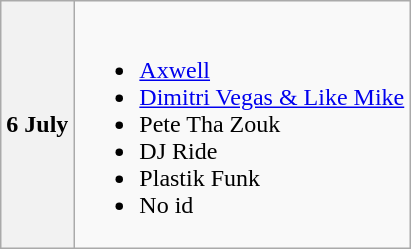<table class="wikitable">
<tr>
<th>6 July</th>
<td><br><ul><li><a href='#'>Axwell</a></li><li><a href='#'>Dimitri Vegas & Like Mike</a></li><li>Pete Tha Zouk</li><li>DJ Ride</li><li>Plastik Funk</li><li>No id</li></ul></td>
</tr>
</table>
